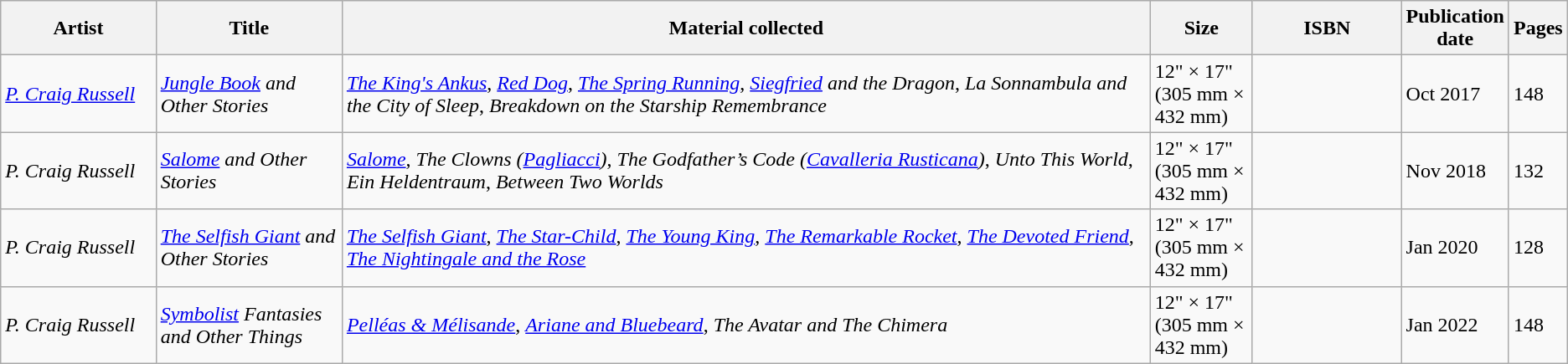<table class="wikitable">
<tr>
<th width="120">Artist</th>
<th width="145">Title</th>
<th width="665">Material collected</th>
<th width="75">Size</th>
<th width="115">ISBN</th>
<th width="25">Publication date</th>
<th width="25">Pages</th>
</tr>
<tr>
<td><em><a href='#'>P. Craig Russell</a></em></td>
<td><em><a href='#'>Jungle Book</a> and Other Stories</em></td>
<td><em><a href='#'>The King's Ankus</a></em>, <em><a href='#'>Red Dog</a></em>, <em><a href='#'>The Spring Running</a></em>, <em><a href='#'>Siegfried</a> and the Dragon</em>, <em>La Sonnambula and the City of Sleep</em>, <em>Breakdown on the Starship Remembrance</em></td>
<td>12" × 17"<br>(305 mm × 432 mm)</td>
<td><small></small></td>
<td>Oct 2017</td>
<td>148</td>
</tr>
<tr>
<td><em>P. Craig Russell</em></td>
<td><em><a href='#'>Salome</a> and Other Stories</em></td>
<td><em><a href='#'>Salome</a></em>, <em>The Clowns (<a href='#'>Pagliacci</a>)</em>, <em>The Godfather’s Code (<a href='#'>Cavalleria Rusticana</a>)</em>, <em>Unto This World</em>, <em>Ein Heldentraum</em>, <em>Between Two Worlds</em></td>
<td>12" × 17"<br>(305 mm × 432 mm)</td>
<td><small></small></td>
<td>Nov 2018</td>
<td>132</td>
</tr>
<tr>
<td><em>P. Craig Russell</em></td>
<td><em><a href='#'>The Selfish Giant</a> and Other Stories</em></td>
<td><em><a href='#'>The Selfish Giant</a></em>, <em><a href='#'>The Star-Child</a></em>, <em><a href='#'>The Young King</a></em>, <em><a href='#'>The Remarkable Rocket</a></em>, <em><a href='#'>The Devoted Friend</a></em>, <em><a href='#'>The Nightingale and the Rose</a></em></td>
<td>12" × 17"<br>(305 mm × 432 mm)</td>
<td><small></small></td>
<td>Jan 2020</td>
<td>128</td>
</tr>
<tr>
<td><em>P. Craig Russell</em></td>
<td><em><a href='#'>Symbolist</a> Fantasies and Other Things</em></td>
<td><em><a href='#'>Pelléas & Mélisande</a></em>, <em><a href='#'>Ariane and Bluebeard</a></em>, <em>The Avatar and The Chimera</em></td>
<td>12" × 17"<br>(305 mm × 432 mm)</td>
<td><small></small></td>
<td>Jan 2022</td>
<td>148</td>
</tr>
</table>
